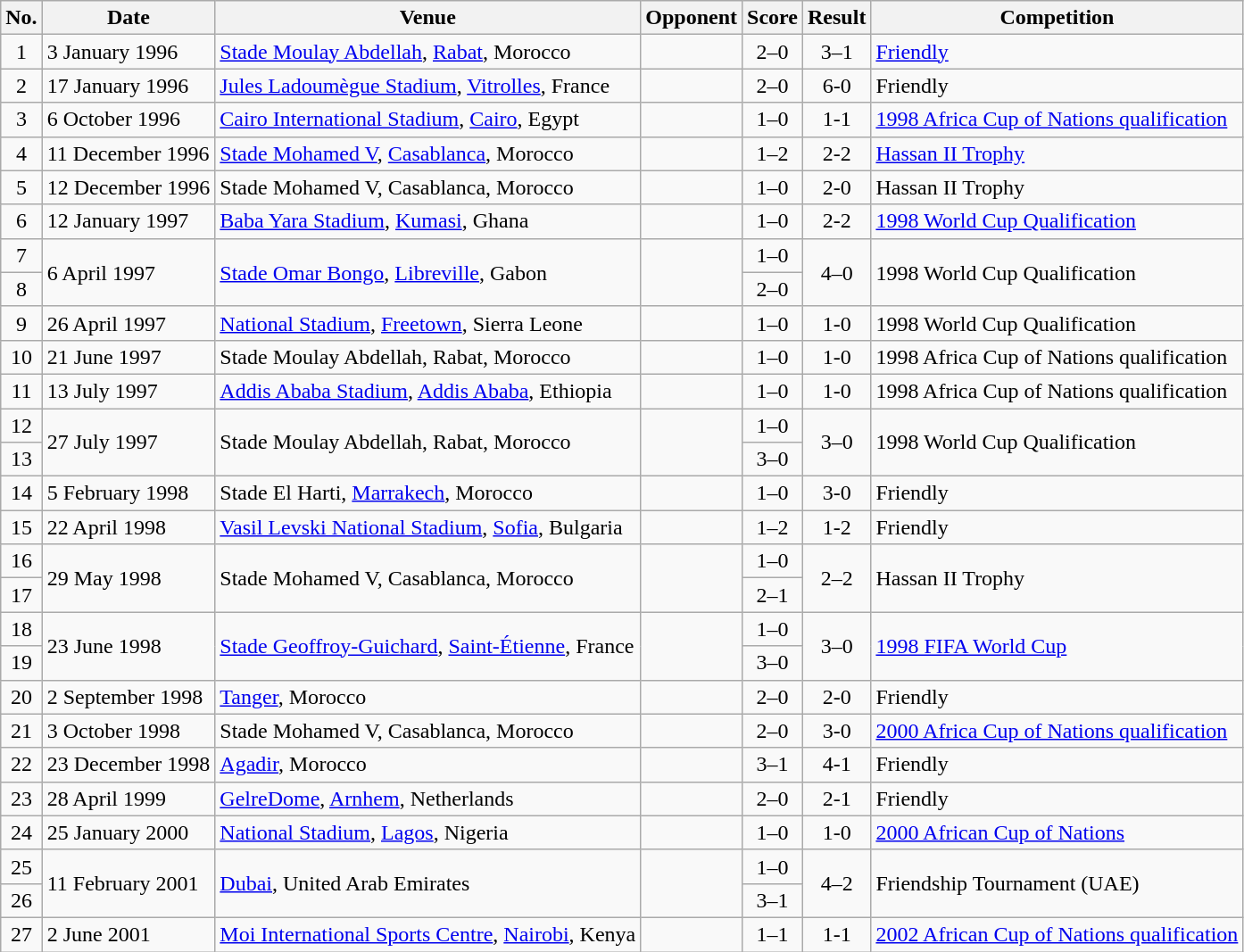<table class="wikitable sortable">
<tr>
<th scope="col">No.</th>
<th scope="col">Date</th>
<th scope="col">Venue</th>
<th scope="col">Opponent</th>
<th scope="col">Score</th>
<th scope="col">Result</th>
<th scope="col">Competition</th>
</tr>
<tr>
<td align="center">1</td>
<td>3 January 1996</td>
<td><a href='#'>Stade Moulay Abdellah</a>, <a href='#'>Rabat</a>, Morocco</td>
<td></td>
<td align="center">2–0</td>
<td align="center">3–1</td>
<td><a href='#'>Friendly</a></td>
</tr>
<tr>
<td align="center">2</td>
<td>17 January 1996</td>
<td><a href='#'>Jules Ladoumègue Stadium</a>, <a href='#'>Vitrolles</a>, France</td>
<td></td>
<td align="center">2–0</td>
<td align="center">6-0</td>
<td>Friendly</td>
</tr>
<tr>
<td align="center">3</td>
<td>6 October 1996</td>
<td><a href='#'>Cairo International Stadium</a>, <a href='#'>Cairo</a>, Egypt</td>
<td></td>
<td align="center">1–0</td>
<td align="center">1-1</td>
<td><a href='#'>1998 Africa Cup of Nations qualification</a></td>
</tr>
<tr>
<td align="center">4</td>
<td>11 December 1996</td>
<td><a href='#'>Stade Mohamed V</a>, <a href='#'>Casablanca</a>, Morocco</td>
<td></td>
<td align="center">1–2</td>
<td align="center">2-2</td>
<td><a href='#'>Hassan II Trophy</a></td>
</tr>
<tr>
<td align="center">5</td>
<td>12 December 1996</td>
<td>Stade Mohamed V, Casablanca, Morocco</td>
<td></td>
<td align="center">1–0</td>
<td align="center">2-0</td>
<td>Hassan II Trophy</td>
</tr>
<tr>
<td align="center">6</td>
<td>12 January 1997</td>
<td><a href='#'>Baba Yara Stadium</a>, <a href='#'>Kumasi</a>, Ghana</td>
<td></td>
<td align="center">1–0</td>
<td align="center">2-2</td>
<td><a href='#'>1998 World Cup Qualification</a></td>
</tr>
<tr>
<td align="center">7</td>
<td rowspan="2">6 April 1997</td>
<td rowspan="2"><a href='#'>Stade Omar Bongo</a>, <a href='#'>Libreville</a>, Gabon</td>
<td rowspan="2"></td>
<td align="center">1–0</td>
<td rowspan="2" style="text-align:center">4–0</td>
<td rowspan="2">1998 World Cup Qualification</td>
</tr>
<tr>
<td align="center">8</td>
<td align="center">2–0</td>
</tr>
<tr>
<td align="center">9</td>
<td>26 April 1997</td>
<td><a href='#'>National Stadium</a>, <a href='#'>Freetown</a>, Sierra Leone</td>
<td></td>
<td align="center">1–0</td>
<td align="center">1-0</td>
<td>1998 World Cup Qualification</td>
</tr>
<tr>
<td align="center">10</td>
<td>21 June 1997</td>
<td>Stade Moulay Abdellah, Rabat, Morocco</td>
<td></td>
<td align="center">1–0</td>
<td align="center">1-0</td>
<td>1998 Africa Cup of Nations qualification</td>
</tr>
<tr>
<td align="center">11</td>
<td>13 July 1997</td>
<td><a href='#'>Addis Ababa Stadium</a>, <a href='#'>Addis Ababa</a>, Ethiopia</td>
<td></td>
<td align="center">1–0</td>
<td align="center">1-0</td>
<td>1998 Africa Cup of Nations qualification</td>
</tr>
<tr>
<td align="center">12</td>
<td rowspan="2">27 July 1997</td>
<td rowspan="2">Stade Moulay Abdellah, Rabat, Morocco</td>
<td rowspan="2"></td>
<td align="center">1–0</td>
<td rowspan="2" style="text-align:center">3–0</td>
<td rowspan="2">1998 World Cup Qualification</td>
</tr>
<tr>
<td align="center">13</td>
<td align="center">3–0</td>
</tr>
<tr>
<td align="center">14</td>
<td>5 February 1998</td>
<td>Stade El Harti, <a href='#'>Marrakech</a>, Morocco</td>
<td></td>
<td align="center">1–0</td>
<td align="center">3-0</td>
<td>Friendly</td>
</tr>
<tr>
<td align="center">15</td>
<td>22 April 1998</td>
<td><a href='#'>Vasil Levski National Stadium</a>, <a href='#'>Sofia</a>, Bulgaria</td>
<td></td>
<td align="center">1–2</td>
<td align="center">1-2</td>
<td>Friendly</td>
</tr>
<tr>
<td align="center">16</td>
<td rowspan="2">29 May 1998</td>
<td rowspan="2">Stade Mohamed V, Casablanca, Morocco</td>
<td rowspan="2"></td>
<td align="center">1–0</td>
<td rowspan="2" style="text-align:center">2–2</td>
<td rowspan="2">Hassan II Trophy</td>
</tr>
<tr>
<td align="center">17</td>
<td align="center">2–1</td>
</tr>
<tr>
<td align="center">18</td>
<td rowspan="2">23 June 1998</td>
<td rowspan="2"><a href='#'>Stade Geoffroy-Guichard</a>, <a href='#'>Saint-Étienne</a>, France</td>
<td rowspan="2"></td>
<td align="center">1–0</td>
<td rowspan="2" style="text-align:center">3–0</td>
<td rowspan="2"><a href='#'>1998 FIFA World Cup</a></td>
</tr>
<tr>
<td align="center">19</td>
<td align="center">3–0</td>
</tr>
<tr>
<td align="center">20</td>
<td>2 September 1998</td>
<td><a href='#'>Tanger</a>, Morocco</td>
<td></td>
<td align="center">2–0</td>
<td align="center">2-0</td>
<td>Friendly</td>
</tr>
<tr>
<td align="center">21</td>
<td>3 October 1998</td>
<td>Stade Mohamed V, Casablanca, Morocco</td>
<td></td>
<td align="center">2–0</td>
<td align="center">3-0</td>
<td><a href='#'>2000 Africa Cup of Nations qualification</a></td>
</tr>
<tr>
<td align="center">22</td>
<td>23 December 1998</td>
<td><a href='#'>Agadir</a>, Morocco</td>
<td></td>
<td align="center">3–1</td>
<td align="center">4-1</td>
<td>Friendly</td>
</tr>
<tr>
<td align="center">23</td>
<td>28 April 1999</td>
<td><a href='#'>GelreDome</a>, <a href='#'>Arnhem</a>, Netherlands</td>
<td></td>
<td align="center">2–0</td>
<td align="center">2-1</td>
<td>Friendly</td>
</tr>
<tr>
<td align="center">24</td>
<td>25 January 2000</td>
<td><a href='#'>National Stadium</a>, <a href='#'>Lagos</a>, Nigeria</td>
<td></td>
<td align="center">1–0</td>
<td align="center">1-0</td>
<td><a href='#'>2000 African Cup of Nations</a></td>
</tr>
<tr>
<td align="center">25</td>
<td rowspan="2">11 February 2001</td>
<td rowspan="2"><a href='#'>Dubai</a>, United Arab Emirates</td>
<td rowspan="2"></td>
<td align="center">1–0</td>
<td rowspan="2" style="text-align:center">4–2</td>
<td rowspan="2">Friendship Tournament (UAE)</td>
</tr>
<tr>
<td align="center">26</td>
<td align="center">3–1</td>
</tr>
<tr>
<td align="center">27</td>
<td>2 June 2001</td>
<td><a href='#'>Moi International Sports Centre</a>, <a href='#'>Nairobi</a>, Kenya</td>
<td></td>
<td align="center">1–1</td>
<td align="center">1-1</td>
<td><a href='#'>2002 African Cup of Nations qualification</a></td>
</tr>
</table>
